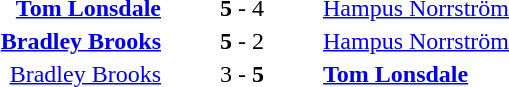<table style="text-align:center">
<tr>
<th width=223></th>
<th width=100></th>
<th width=223></th>
</tr>
<tr>
<td align=right><strong><a href='#'>Tom Lonsdale</a></strong> </td>
<td><strong>5</strong> - 4</td>
<td align=left> <a href='#'>Hampus Norrström</a></td>
</tr>
<tr>
<td align=right><strong><a href='#'>Bradley Brooks</a></strong> </td>
<td><strong>5</strong> - 2</td>
<td align=left> <a href='#'>Hampus Norrström</a></td>
</tr>
<tr>
<td align=right><a href='#'>Bradley Brooks</a> </td>
<td>3 - <strong>5</strong></td>
<td align=left> <strong><a href='#'>Tom Lonsdale</a></strong></td>
</tr>
</table>
